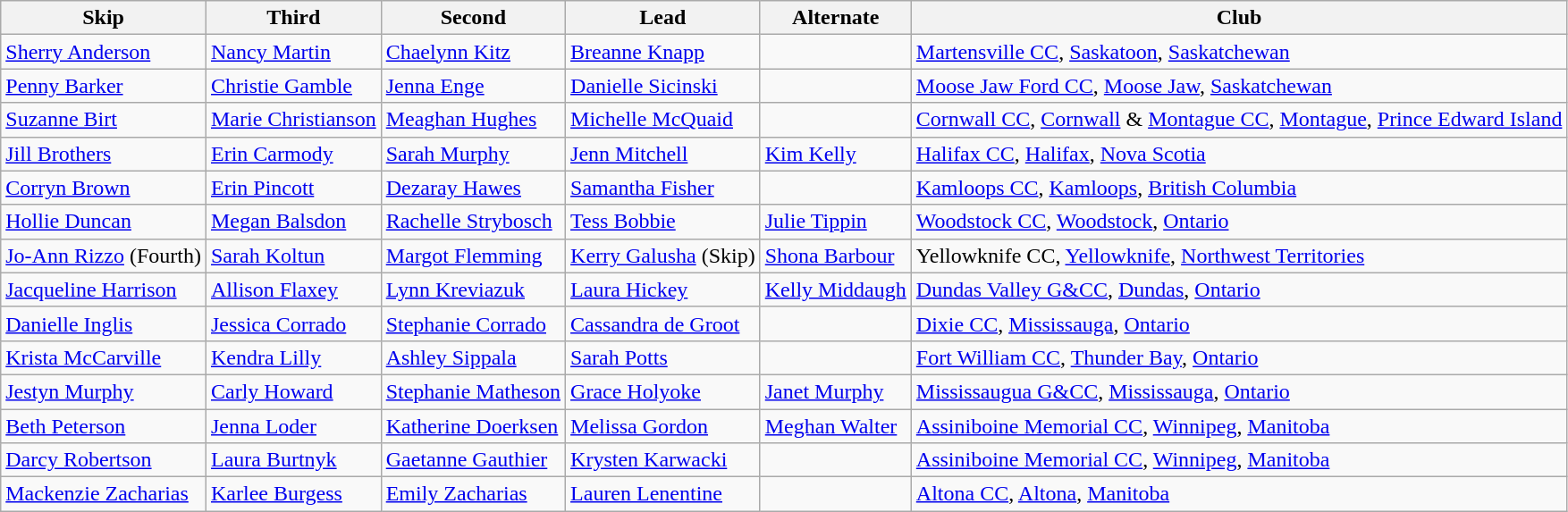<table class="wikitable">
<tr>
<th scope="col">Skip</th>
<th scope="col">Third</th>
<th scope="col">Second</th>
<th scope="col">Lead</th>
<th scope="col">Alternate</th>
<th scope="col">Club</th>
</tr>
<tr>
<td><a href='#'>Sherry Anderson</a></td>
<td><a href='#'>Nancy Martin</a></td>
<td><a href='#'>Chaelynn Kitz</a></td>
<td><a href='#'>Breanne Knapp</a></td>
<td></td>
<td> <a href='#'>Martensville CC</a>, <a href='#'>Saskatoon</a>, <a href='#'>Saskatchewan</a></td>
</tr>
<tr>
<td><a href='#'>Penny Barker</a></td>
<td><a href='#'>Christie Gamble</a></td>
<td><a href='#'>Jenna Enge</a></td>
<td><a href='#'>Danielle Sicinski</a></td>
<td></td>
<td> <a href='#'>Moose Jaw Ford CC</a>, <a href='#'>Moose Jaw</a>, <a href='#'>Saskatchewan</a></td>
</tr>
<tr>
<td><a href='#'>Suzanne Birt</a></td>
<td><a href='#'>Marie Christianson</a></td>
<td><a href='#'>Meaghan Hughes</a></td>
<td><a href='#'>Michelle McQuaid</a></td>
<td></td>
<td> <a href='#'>Cornwall CC</a>, <a href='#'>Cornwall</a> & <a href='#'>Montague CC</a>, <a href='#'>Montague</a>, <a href='#'>Prince Edward Island</a></td>
</tr>
<tr>
<td><a href='#'>Jill Brothers</a></td>
<td><a href='#'>Erin Carmody</a></td>
<td><a href='#'>Sarah Murphy</a></td>
<td><a href='#'>Jenn Mitchell</a></td>
<td><a href='#'>Kim Kelly</a></td>
<td> <a href='#'>Halifax CC</a>, <a href='#'>Halifax</a>, <a href='#'>Nova Scotia</a></td>
</tr>
<tr>
<td><a href='#'>Corryn Brown</a></td>
<td><a href='#'>Erin Pincott</a></td>
<td><a href='#'>Dezaray Hawes</a></td>
<td><a href='#'>Samantha Fisher</a></td>
<td></td>
<td> <a href='#'>Kamloops CC</a>, <a href='#'>Kamloops</a>, <a href='#'>British Columbia</a></td>
</tr>
<tr>
<td><a href='#'>Hollie Duncan</a></td>
<td><a href='#'>Megan Balsdon</a></td>
<td><a href='#'>Rachelle Strybosch</a></td>
<td><a href='#'>Tess Bobbie</a></td>
<td><a href='#'>Julie Tippin</a></td>
<td> <a href='#'>Woodstock CC</a>, <a href='#'>Woodstock</a>, <a href='#'>Ontario</a></td>
</tr>
<tr>
<td><a href='#'>Jo-Ann Rizzo</a> (Fourth)</td>
<td><a href='#'>Sarah Koltun</a></td>
<td><a href='#'>Margot Flemming</a></td>
<td><a href='#'>Kerry Galusha</a> (Skip)</td>
<td><a href='#'>Shona Barbour</a></td>
<td> Yellowknife CC, <a href='#'>Yellowknife</a>, <a href='#'>Northwest Territories</a></td>
</tr>
<tr>
<td><a href='#'>Jacqueline Harrison</a></td>
<td><a href='#'>Allison Flaxey</a></td>
<td><a href='#'>Lynn Kreviazuk</a></td>
<td><a href='#'>Laura Hickey</a></td>
<td><a href='#'>Kelly Middaugh</a></td>
<td> <a href='#'>Dundas Valley G&CC</a>, <a href='#'>Dundas</a>, <a href='#'>Ontario</a></td>
</tr>
<tr>
<td><a href='#'>Danielle Inglis</a></td>
<td><a href='#'>Jessica Corrado</a></td>
<td><a href='#'>Stephanie Corrado</a></td>
<td><a href='#'>Cassandra de Groot</a></td>
<td></td>
<td> <a href='#'>Dixie CC</a>, <a href='#'>Mississauga</a>, <a href='#'>Ontario</a></td>
</tr>
<tr>
<td><a href='#'>Krista McCarville</a></td>
<td><a href='#'>Kendra Lilly</a></td>
<td><a href='#'>Ashley Sippala</a></td>
<td><a href='#'>Sarah Potts</a></td>
<td></td>
<td> <a href='#'>Fort William CC</a>, <a href='#'>Thunder Bay</a>, <a href='#'>Ontario</a></td>
</tr>
<tr>
<td><a href='#'>Jestyn Murphy</a></td>
<td><a href='#'>Carly Howard</a></td>
<td><a href='#'>Stephanie Matheson</a></td>
<td><a href='#'>Grace Holyoke</a></td>
<td><a href='#'>Janet Murphy</a></td>
<td> <a href='#'>Mississaugua G&CC</a>, <a href='#'>Mississauga</a>, <a href='#'>Ontario</a></td>
</tr>
<tr>
<td><a href='#'>Beth Peterson</a></td>
<td><a href='#'>Jenna Loder</a></td>
<td><a href='#'>Katherine Doerksen</a></td>
<td><a href='#'>Melissa Gordon</a></td>
<td><a href='#'>Meghan Walter</a></td>
<td> <a href='#'>Assiniboine Memorial CC</a>, <a href='#'>Winnipeg</a>, <a href='#'>Manitoba</a></td>
</tr>
<tr>
<td><a href='#'>Darcy Robertson</a></td>
<td><a href='#'>Laura Burtnyk</a></td>
<td><a href='#'>Gaetanne Gauthier</a></td>
<td><a href='#'>Krysten Karwacki</a></td>
<td></td>
<td> <a href='#'>Assiniboine Memorial CC</a>, <a href='#'>Winnipeg</a>, <a href='#'>Manitoba</a></td>
</tr>
<tr>
<td><a href='#'>Mackenzie Zacharias</a></td>
<td><a href='#'>Karlee Burgess</a></td>
<td><a href='#'>Emily Zacharias</a></td>
<td><a href='#'>Lauren Lenentine</a></td>
<td></td>
<td> <a href='#'>Altona CC</a>, <a href='#'>Altona</a>, <a href='#'>Manitoba</a></td>
</tr>
</table>
